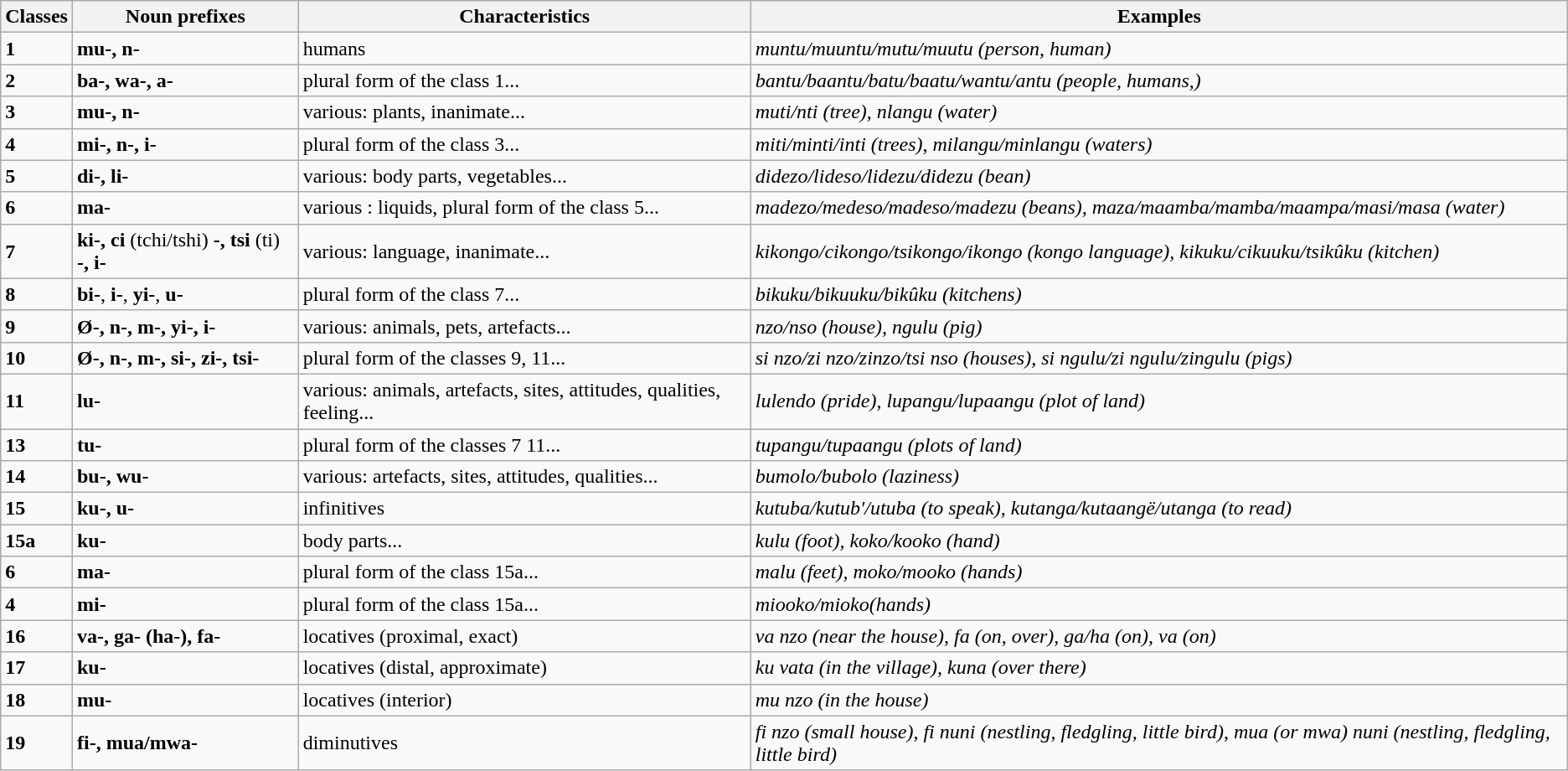<table class="wikitable">
<tr>
<th>Classes</th>
<th>Noun prefixes</th>
<th>Characteristics</th>
<th>Examples</th>
</tr>
<tr>
<td><strong>1</strong></td>
<td><strong>mu-, n-</strong></td>
<td>humans</td>
<td><em>muntu/muuntu/mutu/muutu (person, human)</em></td>
</tr>
<tr>
<td><strong>2</strong></td>
<td><strong>ba-, wa-, a-</strong></td>
<td>plural form of the class 1...</td>
<td><em>bantu/baantu/batu/baatu/wantu/antu (people, humans,)</em></td>
</tr>
<tr>
<td><strong>3</strong></td>
<td><strong>mu-, n-</strong></td>
<td>various: plants, inanimate...</td>
<td><em>muti/nti (tree)</em>, <em>nlangu (water)</em></td>
</tr>
<tr>
<td><strong>4</strong></td>
<td><strong>mi-, n-, i-</strong></td>
<td>plural form of the class 3...</td>
<td><em>miti/minti/inti (trees)</em>, <em>milangu/minlangu (waters)</em></td>
</tr>
<tr>
<td><strong>5</strong></td>
<td><strong>di-, li-</strong></td>
<td>various: body parts, vegetables...</td>
<td><em>didezo/lideso/lidezu/didezu (bean)</em></td>
</tr>
<tr>
<td><strong>6</strong></td>
<td><strong>ma-</strong></td>
<td>various : liquids, plural form of the class 5...</td>
<td><em>madezo/medeso/madeso/madezu (beans), maza/maamba/mamba/maampa/masi/masa (water)</em></td>
</tr>
<tr>
<td><strong>7</strong></td>
<td><strong>ki-, ci </strong>(tchi/tshi) <strong>-, tsi </strong>(ti) <strong>-, i-</strong></td>
<td>various: language, inanimate...</td>
<td><em>kikongo/cikongo/tsikongo/ikongo (kongo language), kikuku/cikuuku/tsikûku (kitchen)</em></td>
</tr>
<tr>
<td><strong>8</strong></td>
<td><strong>bi-</strong>, <strong>i-</strong>, <strong>yi-</strong>, <strong>u-</strong></td>
<td>plural form of the class 7...</td>
<td><em>bikuku/bikuuku/bikûku (kitchens)</em></td>
</tr>
<tr>
<td><strong>9</strong></td>
<td><strong>Ø-, n-, m-, yi-, i-</strong></td>
<td>various: animals, pets, artefacts...</td>
<td><em>nzo/nso (house), ngulu (pig)</em></td>
</tr>
<tr>
<td><strong>10</strong></td>
<td><strong>Ø-, n-, m-, si-, zi-, tsi-</strong></td>
<td>plural form of the classes 9, 11...</td>
<td><em>si nzo/zi nzo/zinzo/tsi nso (houses), si ngulu/zi  ngulu/zingulu (pigs)</em></td>
</tr>
<tr>
<td><strong>11</strong></td>
<td><strong>lu-</strong></td>
<td>various: animals, artefacts, sites, attitudes, qualities, feeling...</td>
<td><em> lulendo (pride), lupangu/lupaangu (plot of land)</em></td>
</tr>
<tr>
<td><strong>13</strong></td>
<td><strong>tu-</strong></td>
<td>plural form of the classes 7 11...</td>
<td><em>tupangu/tupaangu (plots of land)</em></td>
</tr>
<tr>
<td><strong>14</strong></td>
<td><strong>bu-, wu-</strong></td>
<td>various: artefacts, sites, attitudes, qualities...</td>
<td><em> bumolo/bubolo (laziness)</em></td>
</tr>
<tr>
<td><strong>15</strong></td>
<td><strong>ku-, u-</strong></td>
<td>infinitives</td>
<td><em>kutuba/kutub'/utuba (to speak), kutanga/kutaangë/utanga (to read)</em></td>
</tr>
<tr>
<td><strong>15a</strong></td>
<td><strong>ku-</strong></td>
<td>body parts...</td>
<td><em>kulu (foot), koko/kooko (hand)</em></td>
</tr>
<tr>
<td><strong>6</strong></td>
<td><strong>ma-</strong></td>
<td>plural form of the class 15a...</td>
<td><em>malu (feet), moko/mooko (hands)</em></td>
</tr>
<tr>
<td><strong>4</strong></td>
<td><strong>mi-</strong></td>
<td>plural form of the class  15a...</td>
<td><em>miooko/mioko(hands)</em></td>
</tr>
<tr>
<td><strong>16</strong></td>
<td><strong>va-, ga- (ha-), fa-</strong></td>
<td>locatives (proximal, exact)</td>
<td><em>va nzo (near the house), fa (on, over), ga/ha (on), va (on)</em></td>
</tr>
<tr>
<td><strong>17</strong></td>
<td><strong>ku-</strong></td>
<td>locatives (distal, approximate)</td>
<td><em>ku vata (in the village), kuna (over there)</em></td>
</tr>
<tr>
<td><strong>18</strong></td>
<td><strong>mu-</strong></td>
<td>locatives (interior)</td>
<td><em>mu nzo (in the house)</em></td>
</tr>
<tr>
<td><strong>19</strong></td>
<td><strong>fi-, mua/mwa-</strong></td>
<td>diminutives</td>
<td><em>fi nzo (small house)</em>, <em>fi nuni (nestling, fledgling, little bird)</em>, <em>mua (or mwa) nuni (nestling, fledgling, little bird)</em></td>
</tr>
</table>
